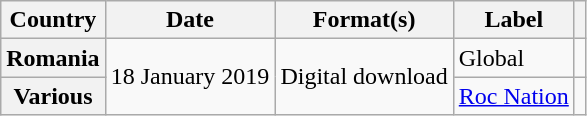<table class="wikitable plainrowheaders">
<tr>
<th scope="col">Country</th>
<th scope="col">Date</th>
<th scope="col">Format(s)</th>
<th scope="col">Label</th>
<th scope="col"></th>
</tr>
<tr>
<th scope="row">Romania</th>
<td rowspan="2">18 January 2019</td>
<td rowspan="2">Digital download</td>
<td>Global</td>
<td></td>
</tr>
<tr>
<th scope="row">Various</th>
<td><a href='#'>Roc Nation</a></td>
<td></td>
</tr>
</table>
